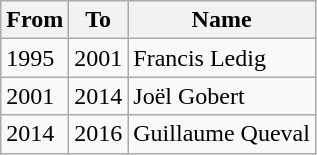<table class="wikitable">
<tr>
<th>From</th>
<th>To</th>
<th>Name</th>
</tr>
<tr>
<td>1995</td>
<td>2001</td>
<td>Francis Ledig</td>
</tr>
<tr>
<td>2001</td>
<td>2014</td>
<td>Joël Gobert</td>
</tr>
<tr>
<td>2014</td>
<td>2016</td>
<td>Guillaume Queval</td>
</tr>
</table>
